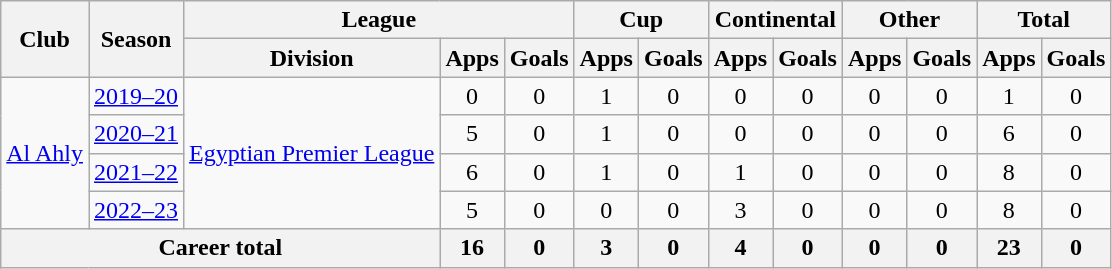<table class=wikitable style=text-align:center>
<tr>
<th rowspan=2>Club</th>
<th rowspan=2>Season</th>
<th colspan=3>League</th>
<th colspan=2>Cup</th>
<th colspan=2>Continental</th>
<th colspan=2>Other</th>
<th colspan=2>Total</th>
</tr>
<tr>
<th>Division</th>
<th>Apps</th>
<th>Goals</th>
<th>Apps</th>
<th>Goals</th>
<th>Apps</th>
<th>Goals</th>
<th>Apps</th>
<th>Goals</th>
<th>Apps</th>
<th>Goals</th>
</tr>
<tr>
<td rowspan="4"><a href='#'>Al Ahly</a></td>
<td><a href='#'>2019–20</a></td>
<td rowspan="4"><a href='#'>Egyptian Premier League</a></td>
<td>0</td>
<td>0</td>
<td>1</td>
<td>0</td>
<td>0</td>
<td>0</td>
<td>0</td>
<td>0</td>
<td>1</td>
<td>0</td>
</tr>
<tr>
<td><a href='#'>2020–21</a></td>
<td>5</td>
<td>0</td>
<td>1</td>
<td>0</td>
<td>0</td>
<td>0</td>
<td>0</td>
<td>0</td>
<td>6</td>
<td>0</td>
</tr>
<tr>
<td><a href='#'>2021–22</a></td>
<td>6</td>
<td>0</td>
<td>1</td>
<td>0</td>
<td>1</td>
<td>0</td>
<td>0</td>
<td>0</td>
<td>8</td>
<td>0</td>
</tr>
<tr>
<td><a href='#'>2022–23</a></td>
<td>5</td>
<td>0</td>
<td>0</td>
<td>0</td>
<td>3</td>
<td>0</td>
<td>0</td>
<td>0</td>
<td>8</td>
<td>0</td>
</tr>
<tr>
<th colspan=3>Career total</th>
<th>16</th>
<th>0</th>
<th>3</th>
<th>0</th>
<th>4</th>
<th>0</th>
<th>0</th>
<th>0</th>
<th>23</th>
<th>0</th>
</tr>
</table>
